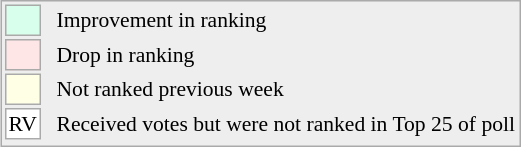<table align=right style="font-size:90%; border:1px solid #aaaaaa; white-space:nowrap; background:#eeeeee;">
<tr>
<td style="background:#d8ffeb; width:20px; border:1px solid #aaaaaa;"> </td>
<td rowspan=5> </td>
<td>Improvement in ranking</td>
</tr>
<tr>
<td style="background:#ffe6e6; width:20px; border:1px solid #aaaaaa;"> </td>
<td>Drop in ranking</td>
</tr>
<tr>
<td style="background:#ffffe6; width:20px; border:1px solid #aaaaaa;"> </td>
<td>Not ranked previous week</td>
</tr>
<tr>
<td align=center style="width:20px; border:1px solid #aaaaaa; background:white;">RV</td>
<td>Received votes but were not ranked in Top 25 of poll</td>
</tr>
<tr>
</tr>
</table>
